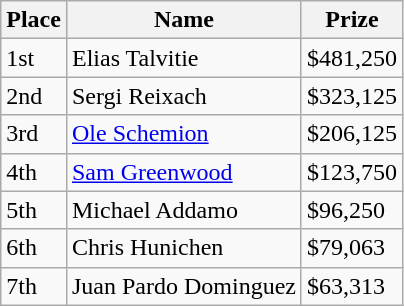<table class="wikitable">
<tr>
<th>Place</th>
<th>Name</th>
<th>Prize</th>
</tr>
<tr>
<td>1st</td>
<td> Elias Talvitie</td>
<td>$481,250</td>
</tr>
<tr>
<td>2nd</td>
<td> Sergi Reixach</td>
<td>$323,125</td>
</tr>
<tr>
<td>3rd</td>
<td> <a href='#'>Ole Schemion</a></td>
<td>$206,125</td>
</tr>
<tr>
<td>4th</td>
<td> <a href='#'>Sam Greenwood</a></td>
<td>$123,750</td>
</tr>
<tr>
<td>5th</td>
<td> Michael Addamo</td>
<td>$96,250</td>
</tr>
<tr>
<td>6th</td>
<td> Chris Hunichen</td>
<td>$79,063</td>
</tr>
<tr>
<td>7th</td>
<td> Juan Pardo Dominguez</td>
<td>$63,313</td>
</tr>
</table>
